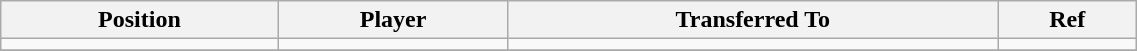<table class="wikitable sortable" style="width:60%; font-size:100%; text-align:left;">
<tr>
<th>Position</th>
<th>Player</th>
<th>Transferred To</th>
<th>Ref</th>
</tr>
<tr>
<td></td>
<td></td>
<td></td>
<td></td>
</tr>
<tr>
</tr>
</table>
